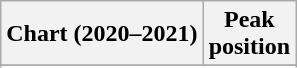<table class="wikitable sortable plainrowheaders" style="text-align:center">
<tr>
<th scope="col">Chart (2020–2021)</th>
<th scope="col">Peak<br> position</th>
</tr>
<tr>
</tr>
<tr>
</tr>
<tr>
</tr>
<tr>
</tr>
<tr>
</tr>
</table>
